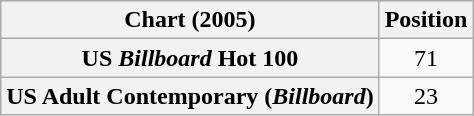<table class="wikitable sortable plainrowheaders" style="text-align:center">
<tr>
<th scope="col">Chart (2005)</th>
<th scope="col">Position</th>
</tr>
<tr>
<th scope="row">US <em>Billboard</em> Hot 100</th>
<td>71</td>
</tr>
<tr>
<th scope="row">US Adult Contemporary (<em>Billboard</em>)</th>
<td>23</td>
</tr>
</table>
